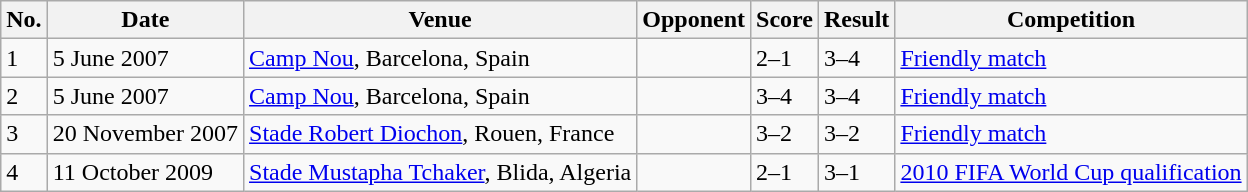<table class="wikitable">
<tr>
<th>No.</th>
<th>Date</th>
<th>Venue</th>
<th>Opponent</th>
<th>Score</th>
<th>Result</th>
<th>Competition</th>
</tr>
<tr>
<td>1</td>
<td>5 June 2007</td>
<td><a href='#'>Camp Nou</a>, Barcelona, Spain</td>
<td></td>
<td>2–1</td>
<td>3–4</td>
<td><a href='#'>Friendly match</a></td>
</tr>
<tr>
<td>2</td>
<td>5 June 2007</td>
<td><a href='#'>Camp Nou</a>, Barcelona, Spain</td>
<td></td>
<td>3–4</td>
<td>3–4</td>
<td><a href='#'>Friendly match</a></td>
</tr>
<tr>
<td>3</td>
<td>20 November 2007</td>
<td><a href='#'>Stade Robert Diochon</a>, Rouen, France</td>
<td></td>
<td>3–2</td>
<td>3–2</td>
<td><a href='#'>Friendly match</a></td>
</tr>
<tr>
<td>4</td>
<td>11 October 2009</td>
<td><a href='#'>Stade Mustapha Tchaker</a>, Blida, Algeria</td>
<td></td>
<td>2–1</td>
<td>3–1</td>
<td><a href='#'>2010 FIFA World Cup qualification</a></td>
</tr>
</table>
